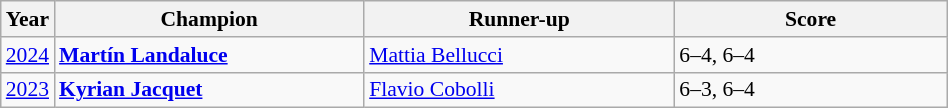<table class="wikitable" style="font-size:90%">
<tr>
<th>Year</th>
<th width="200">Champion</th>
<th width="200">Runner-up</th>
<th width="175">Score</th>
</tr>
<tr>
<td><a href='#'>2024</a></td>
<td> <strong><a href='#'>Martín Landaluce</a></strong></td>
<td> <a href='#'>Mattia Bellucci</a></td>
<td>6–4, 6–4</td>
</tr>
<tr>
<td><a href='#'>2023</a></td>
<td> <strong><a href='#'>Kyrian Jacquet</a></strong></td>
<td> <a href='#'>Flavio Cobolli</a></td>
<td>6–3, 6–4</td>
</tr>
</table>
